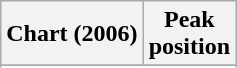<table class="wikitable sortable plainrowheaders">
<tr>
<th scope="col">Chart (2006)</th>
<th scope="col">Peak<br>position</th>
</tr>
<tr>
</tr>
<tr>
</tr>
<tr>
</tr>
<tr>
</tr>
<tr>
</tr>
</table>
